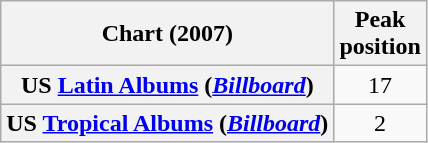<table class="wikitable sortable plainrowheaders">
<tr>
<th>Chart (2007)</th>
<th>Peak<br>position</th>
</tr>
<tr>
<th scope="row">US <a href='#'>Latin Albums</a> (<em><a href='#'>Billboard</a></em>)</th>
<td style="text-align:center;">17</td>
</tr>
<tr>
<th scope="row">US <a href='#'>Tropical Albums</a> (<em><a href='#'>Billboard</a></em>)</th>
<td style="text-align:center;">2</td>
</tr>
</table>
